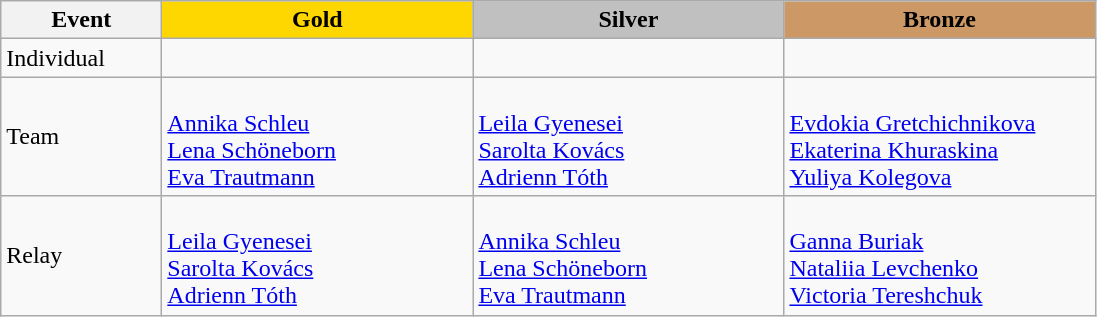<table class="wikitable">
<tr>
<th width="100">Event</th>
<th style="background-color:gold;" width="200"> Gold</th>
<th style="background-color:silver;" width="200">Silver</th>
<th style="background-color:#CC9966;" width="200"> Bronze</th>
</tr>
<tr>
<td>Individual</td>
<td></td>
<td></td>
<td></td>
</tr>
<tr>
<td>Team</td>
<td><br><a href='#'>Annika Schleu</a><br><a href='#'>Lena Schöneborn</a><br><a href='#'>Eva Trautmann</a></td>
<td><br><a href='#'>Leila Gyenesei</a><br><a href='#'>Sarolta Kovács</a><br><a href='#'>Adrienn Tóth</a></td>
<td><br><a href='#'>Evdokia Gretchichnikova</a><br><a href='#'>Ekaterina Khuraskina</a><br><a href='#'>Yuliya Kolegova</a></td>
</tr>
<tr>
<td>Relay</td>
<td><br><a href='#'>Leila Gyenesei</a><br><a href='#'>Sarolta Kovács</a><br><a href='#'>Adrienn Tóth</a></td>
<td><br><a href='#'>Annika Schleu</a><br><a href='#'>Lena Schöneborn</a><br><a href='#'>Eva Trautmann</a></td>
<td><br><a href='#'>Ganna Buriak</a><br><a href='#'>Nataliia Levchenko</a><br><a href='#'>Victoria Tereshchuk</a></td>
</tr>
</table>
